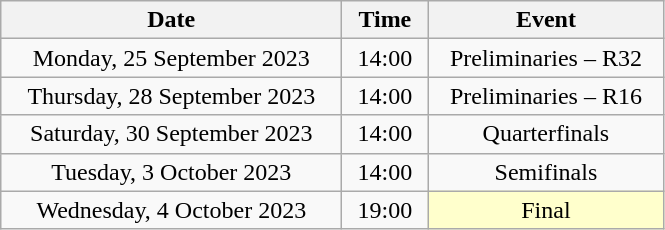<table class="wikitable" style="text-align:center;">
<tr>
<th width=220>Date</th>
<th width=50>Time</th>
<th width=150>Event</th>
</tr>
<tr>
<td>Monday, 25 September 2023</td>
<td>14:00</td>
<td>Preliminaries – R32</td>
</tr>
<tr>
<td>Thursday, 28 September 2023</td>
<td>14:00</td>
<td>Preliminaries – R16</td>
</tr>
<tr>
<td>Saturday, 30 September 2023</td>
<td>14:00</td>
<td>Quarterfinals</td>
</tr>
<tr>
<td>Tuesday, 3 October 2023</td>
<td>14:00</td>
<td>Semifinals</td>
</tr>
<tr>
<td>Wednesday, 4 October 2023</td>
<td>19:00</td>
<td bgcolor=ffffcc>Final</td>
</tr>
</table>
